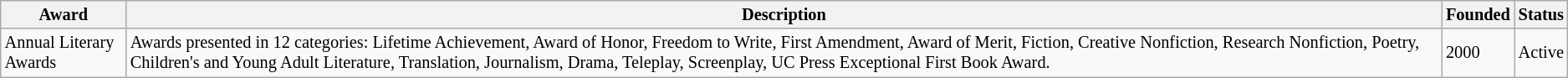<table class="wikitable sortable" style="font-size: 85%;">
<tr>
<th>Award</th>
<th>Description</th>
<th>Founded</th>
<th>Status</th>
</tr>
<tr>
<td>Annual Literary Awards</td>
<td>Awards presented in 12 categories: Lifetime Achievement, Award of Honor, Freedom to Write, First Amendment, Award of Merit, Fiction, Creative Nonfiction, Research Nonfiction, Poetry, Children's and Young Adult Literature, Translation, Journalism, Drama, Teleplay, Screenplay, UC Press Exceptional First Book Award.</td>
<td>2000</td>
<td>Active</td>
</tr>
</table>
